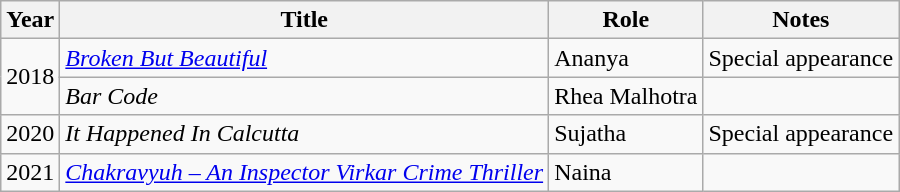<table class="wikitable sortable">
<tr>
<th>Year</th>
<th>Title</th>
<th>Role</th>
<th>Notes</th>
</tr>
<tr>
<td rowspan="2">2018</td>
<td><em><a href='#'>Broken But Beautiful</a></em></td>
<td>Ananya</td>
<td>Special appearance</td>
</tr>
<tr>
<td><em>Bar Code</em></td>
<td>Rhea Malhotra</td>
<td></td>
</tr>
<tr>
<td>2020</td>
<td><em>It Happened In Calcutta</em></td>
<td>Sujatha</td>
<td>Special appearance</td>
</tr>
<tr>
<td>2021</td>
<td><em><a href='#'>Chakravyuh – An Inspector Virkar Crime Thriller</a></em></td>
<td>Naina</td>
<td></td>
</tr>
</table>
